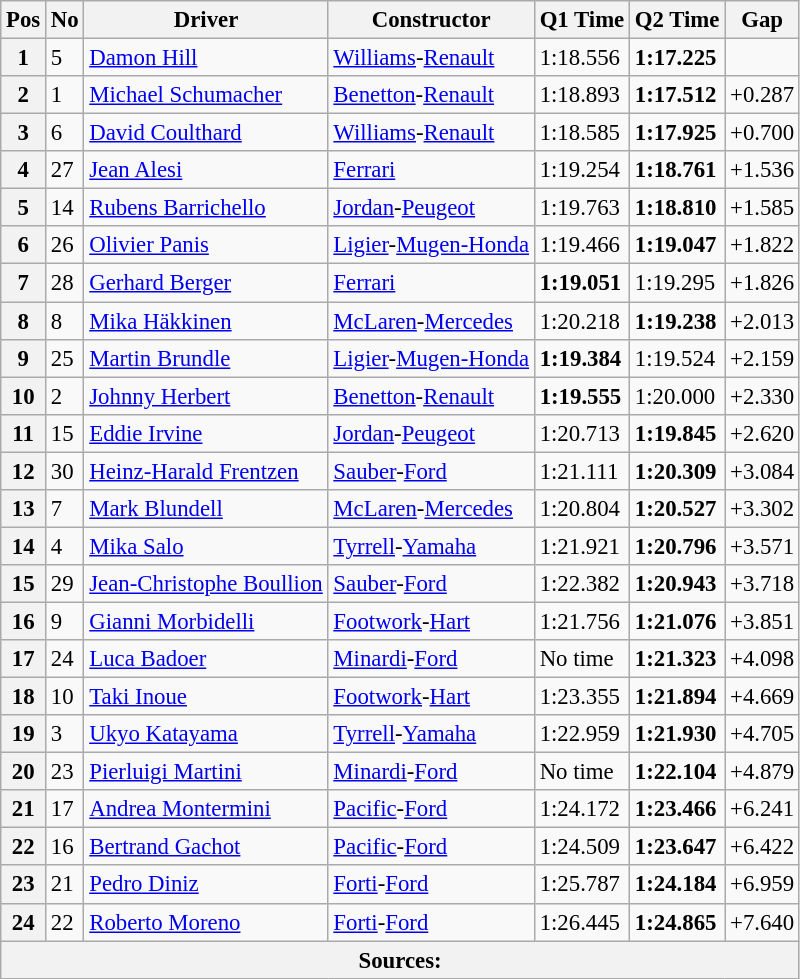<table class="wikitable sortable" style="font-size: 95%;">
<tr>
<th>Pos</th>
<th>No</th>
<th>Driver</th>
<th>Constructor</th>
<th>Q1 Time</th>
<th>Q2 Time</th>
<th>Gap</th>
</tr>
<tr>
<th>1</th>
<td>5</td>
<td data-sort-value="hil"> <a href='#'>Damon Hill</a></td>
<td><a href='#'>Williams</a>-<a href='#'>Renault</a></td>
<td>1:18.556</td>
<td><strong>1:17.225</strong></td>
<td></td>
</tr>
<tr>
<th>2</th>
<td>1</td>
<td data-sort-value="sch"> <a href='#'>Michael Schumacher</a></td>
<td><a href='#'>Benetton</a>-<a href='#'>Renault</a></td>
<td>1:18.893</td>
<td><strong>1:17.512</strong></td>
<td>+0.287</td>
</tr>
<tr>
<th>3</th>
<td>6</td>
<td data-sort-value="cou"> <a href='#'>David Coulthard</a></td>
<td><a href='#'>Williams</a>-<a href='#'>Renault</a></td>
<td>1:18.585</td>
<td><strong>1:17.925</strong></td>
<td>+0.700</td>
</tr>
<tr>
<th>4</th>
<td>27</td>
<td data-sort-value="ale"> <a href='#'>Jean Alesi</a></td>
<td><a href='#'>Ferrari</a></td>
<td>1:19.254</td>
<td><strong>1:18.761</strong></td>
<td>+1.536</td>
</tr>
<tr>
<th>5</th>
<td>14</td>
<td data-sort-value="bar"> <a href='#'>Rubens Barrichello</a></td>
<td><a href='#'>Jordan</a>-<a href='#'>Peugeot</a></td>
<td>1:19.763</td>
<td><strong>1:18.810</strong></td>
<td>+1.585</td>
</tr>
<tr>
<th>6</th>
<td>26</td>
<td data-sort-value="pan"> <a href='#'>Olivier Panis</a></td>
<td><a href='#'>Ligier</a>-<a href='#'>Mugen-Honda</a></td>
<td>1:19.466</td>
<td><strong>1:19.047</strong></td>
<td>+1.822</td>
</tr>
<tr>
<th>7</th>
<td>28</td>
<td data-sort-value="ber"> <a href='#'>Gerhard Berger</a></td>
<td><a href='#'>Ferrari</a></td>
<td><strong>1:19.051</strong></td>
<td>1:19.295</td>
<td>+1.826</td>
</tr>
<tr>
<th>8</th>
<td>8</td>
<td data-sort-value="hak"> <a href='#'>Mika Häkkinen</a></td>
<td><a href='#'>McLaren</a>-<a href='#'>Mercedes</a></td>
<td>1:20.218</td>
<td><strong>1:19.238</strong></td>
<td>+2.013</td>
</tr>
<tr>
<th>9</th>
<td>25</td>
<td data-sort-value="bru"> <a href='#'>Martin Brundle</a></td>
<td><a href='#'>Ligier</a>-<a href='#'>Mugen-Honda</a></td>
<td><strong>1:19.384</strong></td>
<td>1:19.524</td>
<td>+2.159</td>
</tr>
<tr>
<th>10</th>
<td>2</td>
<td data-sort-value="her"> <a href='#'>Johnny Herbert</a></td>
<td><a href='#'>Benetton</a>-<a href='#'>Renault</a></td>
<td><strong>1:19.555</strong></td>
<td>1:20.000</td>
<td>+2.330</td>
</tr>
<tr>
<th>11</th>
<td>15</td>
<td data-sort-value="irv"> <a href='#'>Eddie Irvine</a></td>
<td><a href='#'>Jordan</a>-<a href='#'>Peugeot</a></td>
<td>1:20.713</td>
<td><strong>1:19.845</strong></td>
<td>+2.620</td>
</tr>
<tr>
<th>12</th>
<td>30</td>
<td data-sort-value="fre"> <a href='#'>Heinz-Harald Frentzen</a></td>
<td><a href='#'>Sauber</a>-<a href='#'>Ford</a></td>
<td>1:21.111</td>
<td><strong>1:20.309</strong></td>
<td>+3.084</td>
</tr>
<tr>
<th>13</th>
<td>7</td>
<td data-sort-value="blu"> <a href='#'>Mark Blundell</a></td>
<td><a href='#'>McLaren</a>-<a href='#'>Mercedes</a></td>
<td>1:20.804</td>
<td><strong>1:20.527</strong></td>
<td>+3.302</td>
</tr>
<tr>
<th>14</th>
<td>4</td>
<td data-sort-value="sal"> <a href='#'>Mika Salo</a></td>
<td><a href='#'>Tyrrell</a>-<a href='#'>Yamaha</a></td>
<td>1:21.921</td>
<td><strong>1:20.796</strong></td>
<td>+3.571</td>
</tr>
<tr>
<th>15</th>
<td>29</td>
<td data-sort-value="bou"> <a href='#'>Jean-Christophe Boullion</a></td>
<td><a href='#'>Sauber</a>-<a href='#'>Ford</a></td>
<td>1:22.382</td>
<td><strong>1:20.943</strong></td>
<td>+3.718</td>
</tr>
<tr>
<th>16</th>
<td>9</td>
<td data-sort-value="morb"> <a href='#'>Gianni Morbidelli</a></td>
<td><a href='#'>Footwork</a>-<a href='#'>Hart</a></td>
<td>1:21.756</td>
<td><strong>1:21.076</strong></td>
<td>+3.851</td>
</tr>
<tr>
<th>17</th>
<td>24</td>
<td data-sort-value="bad"> <a href='#'>Luca Badoer</a></td>
<td><a href='#'>Minardi</a>-<a href='#'>Ford</a></td>
<td>No time</td>
<td><strong>1:21.323</strong></td>
<td>+4.098</td>
</tr>
<tr>
<th>18</th>
<td>10</td>
<td data-sort-value="ino"> <a href='#'>Taki Inoue</a></td>
<td><a href='#'>Footwork</a>-<a href='#'>Hart</a></td>
<td>1:23.355</td>
<td><strong>1:21.894</strong></td>
<td>+4.669</td>
</tr>
<tr>
<th>19</th>
<td>3</td>
<td data-sort-value="kat"> <a href='#'>Ukyo Katayama</a></td>
<td><a href='#'>Tyrrell</a>-<a href='#'>Yamaha</a></td>
<td>1:22.959</td>
<td><strong>1:21.930</strong></td>
<td>+4.705</td>
</tr>
<tr>
<th>20</th>
<td>23</td>
<td data-sort-value="mar"> <a href='#'>Pierluigi Martini</a></td>
<td><a href='#'>Minardi</a>-<a href='#'>Ford</a></td>
<td>No time</td>
<td><strong>1:22.104</strong></td>
<td>+4.879</td>
</tr>
<tr>
<th>21</th>
<td>17</td>
<td data-sort-value="mon"> <a href='#'>Andrea Montermini</a></td>
<td><a href='#'>Pacific</a>-<a href='#'>Ford</a></td>
<td>1:24.172</td>
<td><strong>1:23.466</strong></td>
<td>+6.241</td>
</tr>
<tr>
<th>22</th>
<td>16</td>
<td data-sort-value="gac"> <a href='#'>Bertrand Gachot</a></td>
<td><a href='#'>Pacific</a>-<a href='#'>Ford</a></td>
<td>1:24.509</td>
<td><strong>1:23.647</strong></td>
<td>+6.422</td>
</tr>
<tr>
<th>23</th>
<td>21</td>
<td data-sort-value="din"> <a href='#'>Pedro Diniz</a></td>
<td><a href='#'>Forti</a>-<a href='#'>Ford</a></td>
<td>1:25.787</td>
<td><strong>1:24.184</strong></td>
<td>+6.959</td>
</tr>
<tr>
<th>24</th>
<td>22</td>
<td data-sort-value="more"> <a href='#'>Roberto Moreno</a></td>
<td><a href='#'>Forti</a>-<a href='#'>Ford</a></td>
<td>1:26.445</td>
<td><strong>1:24.865</strong></td>
<td>+7.640</td>
</tr>
<tr>
<th colspan="7">Sources:</th>
</tr>
</table>
